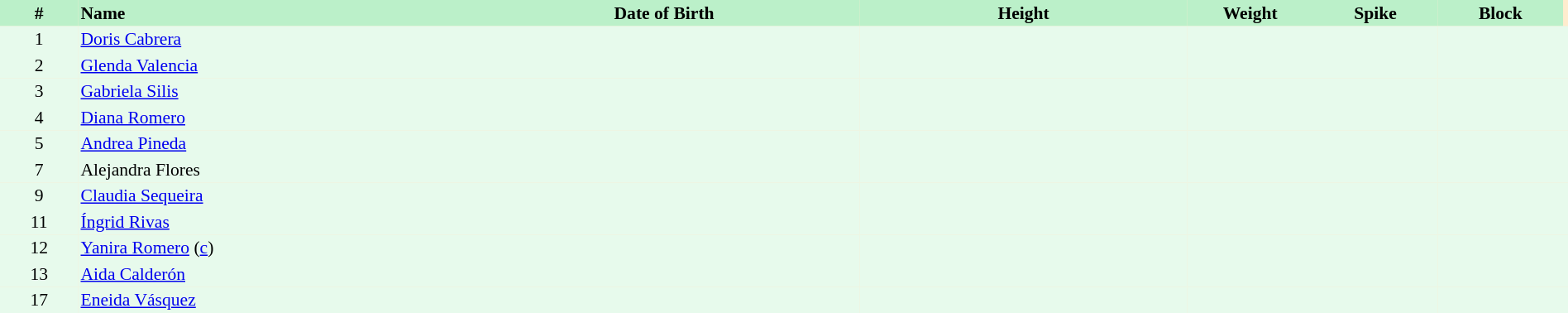<table border=0 cellpadding=2 cellspacing=0  |- bgcolor=#FFECCE style="text-align:center; font-size:90%;" width=100%>
<tr bgcolor=#BBF0C9>
<th width=5%>#</th>
<th width=25% align=left>Name</th>
<th width=25%>Date of Birth</th>
<th width=21%>Height</th>
<th width=8%>Weight</th>
<th width=8%>Spike</th>
<th width=8%>Block</th>
</tr>
<tr bgcolor=#E7FAEC>
<td>1</td>
<td align=left><a href='#'>Doris Cabrera</a></td>
<td></td>
<td></td>
<td></td>
<td></td>
<td></td>
<td></td>
</tr>
<tr bgcolor=#E7FAEC>
<td>2</td>
<td align=left><a href='#'>Glenda Valencia</a></td>
<td></td>
<td></td>
<td></td>
<td></td>
<td></td>
<td></td>
</tr>
<tr bgcolor=#E7FAEC>
<td>3</td>
<td align=left><a href='#'>Gabriela Silis</a></td>
<td></td>
<td></td>
<td></td>
<td></td>
<td></td>
<td></td>
</tr>
<tr bgcolor=#E7FAEC>
<td>4</td>
<td align=left><a href='#'>Diana Romero</a></td>
<td></td>
<td></td>
<td></td>
<td></td>
<td></td>
<td></td>
</tr>
<tr bgcolor=#E7FAEC>
<td>5</td>
<td align=left><a href='#'>Andrea Pineda</a></td>
<td></td>
<td></td>
<td></td>
<td></td>
<td></td>
<td></td>
</tr>
<tr bgcolor=#E7FAEC>
<td>7</td>
<td align=left>Alejandra Flores</td>
<td></td>
<td></td>
<td></td>
<td></td>
<td></td>
<td></td>
</tr>
<tr bgcolor=#E7FAEC>
<td>9</td>
<td align=left><a href='#'>Claudia Sequeira</a></td>
<td></td>
<td></td>
<td></td>
<td></td>
<td></td>
<td></td>
</tr>
<tr bgcolor=#E7FAEC>
<td>11</td>
<td align=left><a href='#'>Íngrid Rivas</a></td>
<td></td>
<td></td>
<td></td>
<td></td>
<td></td>
<td></td>
</tr>
<tr bgcolor=#E7FAEC>
<td>12</td>
<td align=left><a href='#'>Yanira Romero</a> (<a href='#'>c</a>)</td>
<td></td>
<td></td>
<td></td>
<td></td>
<td></td>
<td></td>
</tr>
<tr bgcolor=#E7FAEC>
<td>13</td>
<td align=left><a href='#'>Aida Calderón</a></td>
<td></td>
<td></td>
<td></td>
<td></td>
<td></td>
<td></td>
</tr>
<tr bgcolor=#E7FAEC>
<td>17</td>
<td align=left><a href='#'>Eneida Vásquez</a></td>
<td></td>
<td></td>
<td></td>
<td></td>
<td></td>
<td></td>
</tr>
</table>
